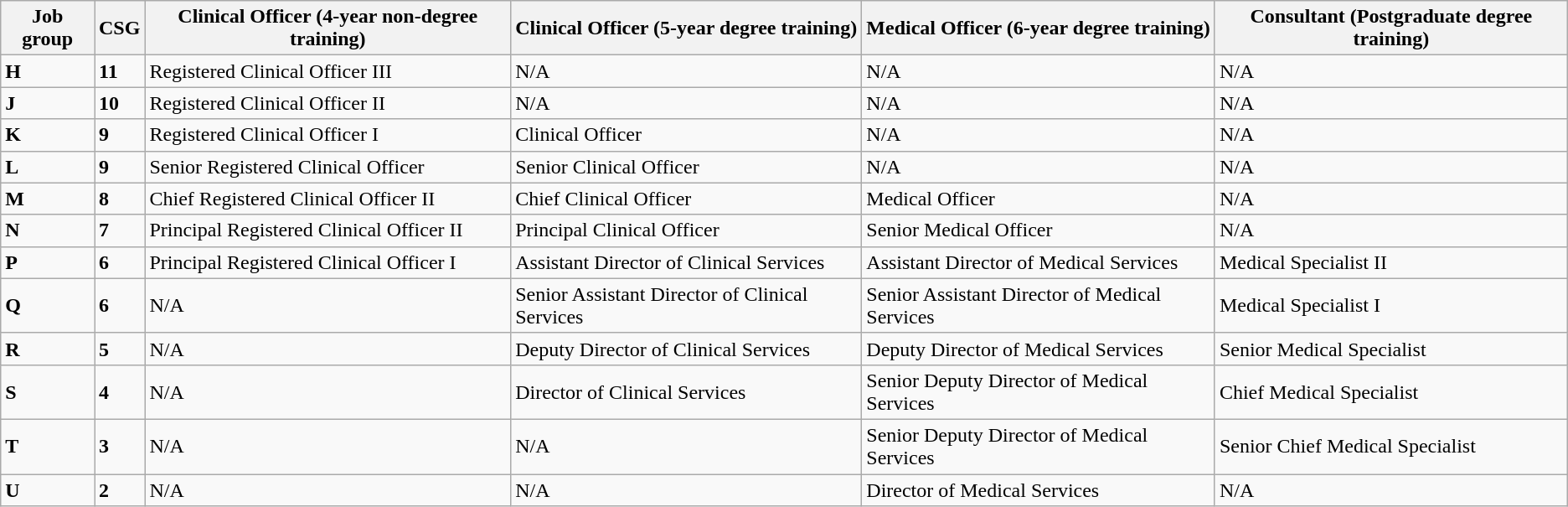<table class="wikitable">
<tr>
<th>Job group</th>
<th>CSG</th>
<th>Clinical Officer (4-year non-degree training)</th>
<th>Clinical Officer (5-year degree training)</th>
<th>Medical Officer (6-year degree training)</th>
<th>Consultant (Postgraduate degree training)</th>
</tr>
<tr>
<td><strong>H</strong></td>
<td><strong>11</strong></td>
<td>Registered Clinical Officer III</td>
<td>N/A</td>
<td>N/A</td>
<td>N/A</td>
</tr>
<tr>
<td><strong>J</strong></td>
<td><strong>10</strong></td>
<td>Registered Clinical Officer II</td>
<td>N/A</td>
<td>N/A</td>
<td>N/A</td>
</tr>
<tr>
<td><strong>K</strong></td>
<td><strong>9</strong></td>
<td>Registered Clinical Officer I</td>
<td>Clinical Officer</td>
<td>N/A</td>
<td>N/A</td>
</tr>
<tr>
<td><strong>L</strong></td>
<td><strong>9</strong></td>
<td>Senior Registered Clinical Officer</td>
<td>Senior Clinical Officer</td>
<td>N/A</td>
<td>N/A</td>
</tr>
<tr>
<td><strong>M</strong></td>
<td><strong>8</strong></td>
<td>Chief Registered Clinical Officer II</td>
<td>Chief Clinical Officer</td>
<td>Medical Officer</td>
<td>N/A</td>
</tr>
<tr>
<td><strong>N</strong></td>
<td><strong>7</strong></td>
<td>Principal Registered Clinical Officer II</td>
<td>Principal Clinical Officer</td>
<td>Senior Medical Officer</td>
<td>N/A</td>
</tr>
<tr>
<td><strong>P</strong></td>
<td><strong>6</strong></td>
<td>Principal Registered Clinical Officer I</td>
<td>Assistant Director of Clinical Services</td>
<td>Assistant Director of Medical Services</td>
<td>Medical Specialist II</td>
</tr>
<tr>
<td><strong>Q</strong></td>
<td><strong>6</strong></td>
<td>N/A</td>
<td>Senior Assistant Director of Clinical Services</td>
<td>Senior Assistant Director of Medical Services</td>
<td>Medical Specialist I</td>
</tr>
<tr>
<td><strong>R</strong></td>
<td><strong>5</strong></td>
<td>N/A</td>
<td>Deputy Director of Clinical Services</td>
<td>Deputy Director of Medical Services</td>
<td>Senior Medical Specialist</td>
</tr>
<tr>
<td><strong>S</strong></td>
<td><strong>4</strong></td>
<td>N/A</td>
<td>Director of Clinical Services</td>
<td>Senior Deputy Director of Medical Services</td>
<td>Chief Medical Specialist</td>
</tr>
<tr>
<td><strong>T</strong></td>
<td><strong>3</strong></td>
<td>N/A</td>
<td>N/A</td>
<td>Senior Deputy Director of Medical Services</td>
<td>Senior Chief Medical Specialist</td>
</tr>
<tr>
<td><strong>U</strong></td>
<td><strong>2</strong></td>
<td>N/A</td>
<td>N/A</td>
<td>Director of Medical Services</td>
<td>N/A</td>
</tr>
</table>
